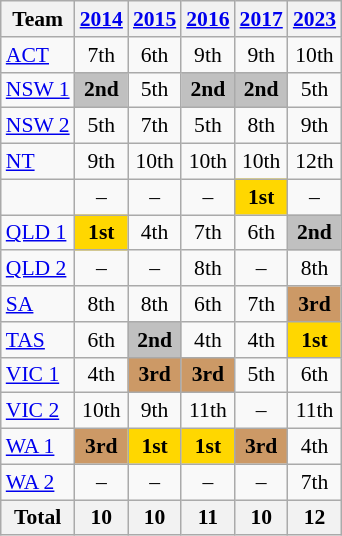<table class=wikitable style="text-align:center; font-size:90%">
<tr>
<th>Team</th>
<th><a href='#'>2014</a></th>
<th><a href='#'>2015</a></th>
<th><a href='#'>2016</a></th>
<th><a href='#'>2017</a></th>
<th><a href='#'>2023</a></th>
</tr>
<tr>
<td align=left> <a href='#'>ACT</a></td>
<td>7th</td>
<td>6th</td>
<td>9th</td>
<td>9th</td>
<td>10th</td>
</tr>
<tr>
<td align=left> <a href='#'>NSW 1</a></td>
<td bgcolor=silver><strong>2nd</strong></td>
<td>5th</td>
<td bgcolor=silver><strong>2nd</strong></td>
<td bgcolor=silver><strong>2nd</strong></td>
<td>5th</td>
</tr>
<tr>
<td align=left> <a href='#'>NSW 2</a></td>
<td>5th</td>
<td>7th</td>
<td>5th</td>
<td>8th</td>
<td>9th</td>
</tr>
<tr>
<td align=left> <a href='#'>NT</a></td>
<td>9th</td>
<td>10th</td>
<td>10th</td>
<td>10th</td>
<td>12th</td>
</tr>
<tr>
<td align=left></td>
<td>–</td>
<td>–</td>
<td>–</td>
<td bgcolor=gold><strong>1st</strong></td>
<td>–</td>
</tr>
<tr>
<td align=left> <a href='#'>QLD 1</a></td>
<td bgcolor=gold><strong>1st</strong></td>
<td>4th</td>
<td>7th</td>
<td>6th</td>
<td bgcolor=silver><strong>2nd</strong></td>
</tr>
<tr>
<td align=left> <a href='#'>QLD 2</a></td>
<td>–</td>
<td>–</td>
<td>8th</td>
<td>–</td>
<td>8th</td>
</tr>
<tr>
<td align=left> <a href='#'>SA</a></td>
<td>8th</td>
<td>8th</td>
<td>6th</td>
<td>7th</td>
<td bgcolor=#cc9966><strong>3rd</strong></td>
</tr>
<tr>
<td align=left> <a href='#'>TAS</a></td>
<td>6th</td>
<td bgcolor=silver><strong>2nd</strong></td>
<td>4th</td>
<td>4th</td>
<td bgcolor=gold><strong>1st</strong></td>
</tr>
<tr>
<td align=left> <a href='#'>VIC 1</a></td>
<td>4th</td>
<td bgcolor=#cc9966><strong>3rd</strong></td>
<td bgcolor=#cc9966><strong>3rd</strong></td>
<td>5th</td>
<td>6th</td>
</tr>
<tr>
<td align=left> <a href='#'>VIC 2</a></td>
<td>10th</td>
<td>9th</td>
<td>11th</td>
<td>–</td>
<td>11th</td>
</tr>
<tr>
<td align=left> <a href='#'>WA 1</a></td>
<td bgcolor=#cc9966><strong>3rd</strong></td>
<td bgcolor=gold><strong>1st</strong></td>
<td bgcolor=gold><strong>1st</strong></td>
<td bgcolor=#cc9966><strong>3rd</strong></td>
<td>4th</td>
</tr>
<tr>
<td align=left> <a href='#'>WA 2</a></td>
<td>–</td>
<td>–</td>
<td –>–</td>
<td –>–</td>
<td>7th</td>
</tr>
<tr>
<th>Total</th>
<th><strong>10</strong></th>
<th><strong>10</strong></th>
<th><strong>11</strong></th>
<th><strong>10</strong></th>
<th><strong>12</strong></th>
</tr>
</table>
